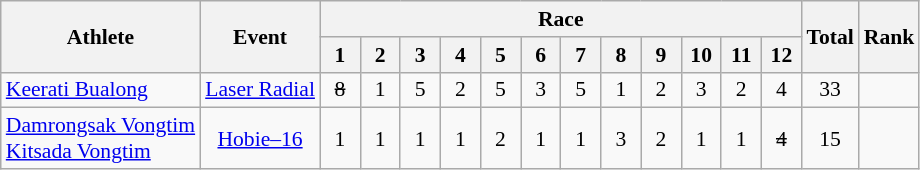<table class="wikitable" style="font-size:90%; text-align:center">
<tr>
<th rowspan="2">Athlete</th>
<th rowspan="2">Event</th>
<th colspan="12">Race</th>
<th rowspan="2">Total</th>
<th rowspan="2">Rank</th>
</tr>
<tr>
<th width=20>1</th>
<th width=20>2</th>
<th width=20>3</th>
<th width=20>4</th>
<th width=20>5</th>
<th width=20>6</th>
<th width=20>7</th>
<th width=20>8</th>
<th width=20>9</th>
<th width=20>10</th>
<th width=20>11</th>
<th width=20>12</th>
</tr>
<tr>
<td align="left"><a href='#'>Keerati Bualong</a></td>
<td><a href='#'>Laser Radial</a></td>
<td><s>8</s></td>
<td>1</td>
<td>5</td>
<td>2</td>
<td>5</td>
<td>3</td>
<td>5</td>
<td>1</td>
<td>2</td>
<td>3</td>
<td>2</td>
<td>4</td>
<td>33</td>
<td></td>
</tr>
<tr>
<td align="left"><a href='#'>Damrongsak Vongtim</a><br><a href='#'>Kitsada Vongtim</a></td>
<td><a href='#'>Hobie–16</a></td>
<td>1</td>
<td>1</td>
<td>1</td>
<td>1</td>
<td>2</td>
<td>1</td>
<td>1</td>
<td>3</td>
<td>2</td>
<td>1</td>
<td>1</td>
<td><s>4</s></td>
<td>15</td>
<td></td>
</tr>
</table>
